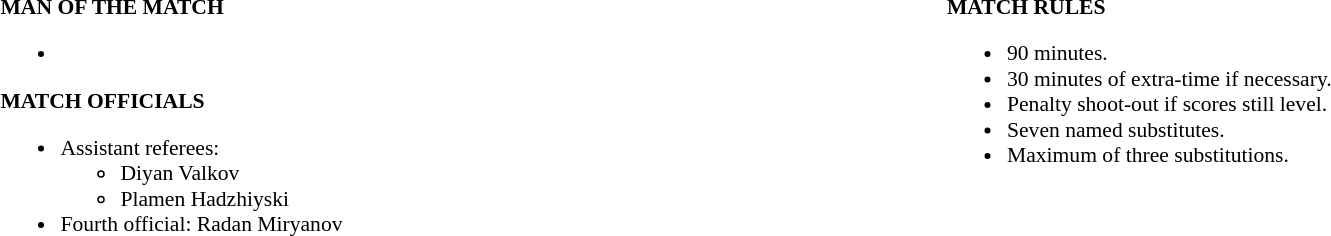<table width=100% style="font-size: 90%">
<tr>
<td width=50% valign=top><br><strong>MAN OF THE MATCH</strong><ul><li></li></ul><strong>MATCH OFFICIALS</strong><ul><li>Assistant referees:<ul><li>Diyan Valkov</li><li>Plamen Hadzhiyski</li></ul></li><li>Fourth official: Radan Miryanov</li></ul></td>
<td width=50% valign=top><br><strong>MATCH RULES</strong><ul><li>90 minutes.</li><li>30 minutes of extra-time if necessary.</li><li>Penalty shoot-out if scores still level.</li><li>Seven named substitutes.</li><li>Maximum of three substitutions.</li></ul></td>
</tr>
</table>
